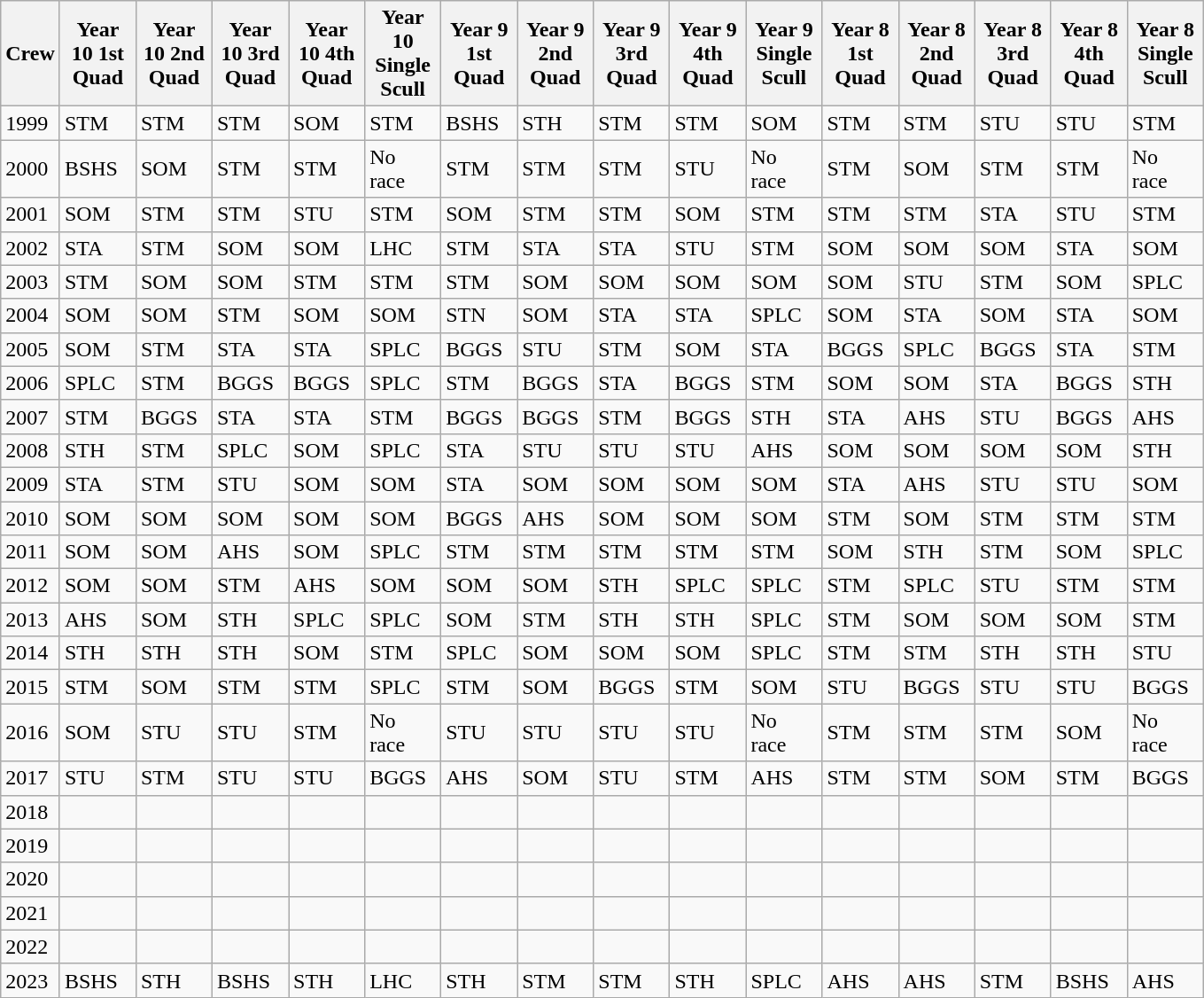<table class="wikitable sortable">
<tr>
<th>Crew</th>
<th width="50pt">Year 10 1st Quad</th>
<th width="50pt">Year 10 2nd Quad</th>
<th width="50pt">Year 10 3rd Quad</th>
<th width="50pt">Year 10 4th Quad</th>
<th width="50pt">Year 10 Single Scull</th>
<th width="50pt">Year 9 1st Quad</th>
<th width="50pt">Year 9 2nd Quad</th>
<th width="50pt">Year 9 3rd Quad</th>
<th width="50pt">Year 9 4th Quad</th>
<th width="50pt">Year 9 Single Scull</th>
<th width="50pt">Year 8 1st Quad</th>
<th width="50pt">Year 8 2nd Quad</th>
<th width="50pt">Year 8 3rd Quad</th>
<th width="50pt">Year 8 4th Quad</th>
<th width="50pt">Year 8 Single Scull</th>
</tr>
<tr>
<td>1999</td>
<td>STM</td>
<td>STM</td>
<td>STM</td>
<td>SOM</td>
<td>STM</td>
<td>BSHS</td>
<td>STH</td>
<td>STM</td>
<td>STM</td>
<td>SOM</td>
<td>STM</td>
<td>STM</td>
<td>STU</td>
<td>STU</td>
<td>STM</td>
</tr>
<tr>
<td>2000</td>
<td>BSHS</td>
<td>SOM</td>
<td>STM</td>
<td>STM</td>
<td>No race</td>
<td>STM</td>
<td>STM</td>
<td>STM</td>
<td>STU</td>
<td>No race</td>
<td>STM</td>
<td>SOM</td>
<td>STM</td>
<td>STM</td>
<td>No race</td>
</tr>
<tr>
<td>2001</td>
<td>SOM</td>
<td>STM</td>
<td>STM</td>
<td>STU</td>
<td>STM</td>
<td>SOM</td>
<td>STM</td>
<td>STM</td>
<td>SOM</td>
<td>STM</td>
<td>STM</td>
<td>STM</td>
<td>STA</td>
<td>STU</td>
<td>STM</td>
</tr>
<tr>
<td>2002</td>
<td>STA</td>
<td>STM</td>
<td>SOM</td>
<td>SOM</td>
<td>LHC</td>
<td>STM</td>
<td>STA</td>
<td>STA</td>
<td>STU</td>
<td>STM</td>
<td>SOM</td>
<td>SOM</td>
<td>SOM</td>
<td>STA</td>
<td>SOM</td>
</tr>
<tr>
<td>2003</td>
<td>STM</td>
<td>SOM</td>
<td>SOM</td>
<td>STM</td>
<td>STM</td>
<td>STM</td>
<td>SOM</td>
<td>SOM</td>
<td>SOM</td>
<td>SOM</td>
<td>SOM</td>
<td>STU</td>
<td>STM</td>
<td>SOM</td>
<td>SPLC</td>
</tr>
<tr>
<td>2004</td>
<td>SOM</td>
<td>SOM</td>
<td>STM</td>
<td>SOM</td>
<td>SOM</td>
<td>STN</td>
<td>SOM</td>
<td>STA</td>
<td>STA</td>
<td>SPLC</td>
<td>SOM</td>
<td>STA</td>
<td>SOM</td>
<td>STA</td>
<td>SOM</td>
</tr>
<tr>
<td>2005</td>
<td>SOM</td>
<td>STM</td>
<td>STA</td>
<td>STA</td>
<td>SPLC</td>
<td>BGGS</td>
<td>STU</td>
<td>STM</td>
<td>SOM</td>
<td>STA</td>
<td>BGGS</td>
<td>SPLC</td>
<td>BGGS</td>
<td>STA</td>
<td>STM</td>
</tr>
<tr>
<td>2006</td>
<td>SPLC</td>
<td>STM</td>
<td>BGGS</td>
<td>BGGS</td>
<td>SPLC</td>
<td>STM</td>
<td>BGGS</td>
<td>STA</td>
<td>BGGS</td>
<td>STM</td>
<td>SOM</td>
<td>SOM</td>
<td>STA</td>
<td>BGGS</td>
<td>STH</td>
</tr>
<tr>
<td>2007</td>
<td>STM</td>
<td>BGGS</td>
<td>STA</td>
<td>STA</td>
<td>STM</td>
<td>BGGS</td>
<td>BGGS</td>
<td>STM</td>
<td>BGGS</td>
<td>STH</td>
<td>STA</td>
<td>AHS</td>
<td>STU</td>
<td>BGGS</td>
<td>AHS</td>
</tr>
<tr>
<td>2008</td>
<td>STH</td>
<td>STM</td>
<td>SPLC</td>
<td>SOM</td>
<td>SPLC</td>
<td>STA</td>
<td>STU</td>
<td>STU</td>
<td>STU</td>
<td>AHS</td>
<td>SOM</td>
<td>SOM</td>
<td>SOM</td>
<td>SOM</td>
<td>STH</td>
</tr>
<tr>
<td>2009</td>
<td>STA</td>
<td>STM</td>
<td>STU</td>
<td>SOM</td>
<td>SOM</td>
<td>STA</td>
<td>SOM</td>
<td>SOM</td>
<td>SOM</td>
<td>SOM</td>
<td>STA</td>
<td>AHS</td>
<td>STU</td>
<td>STU</td>
<td>SOM</td>
</tr>
<tr>
<td>2010</td>
<td>SOM</td>
<td>SOM</td>
<td>SOM</td>
<td>SOM</td>
<td>SOM</td>
<td>BGGS</td>
<td>AHS</td>
<td>SOM</td>
<td>SOM</td>
<td>SOM</td>
<td>STM</td>
<td>SOM</td>
<td>STM</td>
<td>STM</td>
<td>STM</td>
</tr>
<tr>
<td>2011</td>
<td>SOM</td>
<td>SOM</td>
<td>AHS</td>
<td>SOM</td>
<td>SPLC</td>
<td>STM</td>
<td>STM</td>
<td>STM</td>
<td>STM</td>
<td>STM</td>
<td>SOM</td>
<td>STH</td>
<td>STM</td>
<td>SOM</td>
<td>SPLC</td>
</tr>
<tr>
<td>2012</td>
<td>SOM</td>
<td>SOM</td>
<td>STM</td>
<td>AHS</td>
<td>SOM</td>
<td>SOM</td>
<td>SOM</td>
<td>STH</td>
<td>SPLC</td>
<td>SPLC</td>
<td>STM</td>
<td>SPLC</td>
<td>STU</td>
<td>STM</td>
<td>STM</td>
</tr>
<tr>
<td>2013</td>
<td>AHS</td>
<td>SOM</td>
<td>STH</td>
<td>SPLC</td>
<td>SPLC</td>
<td>SOM</td>
<td>STM</td>
<td>STH</td>
<td>STH</td>
<td>SPLC</td>
<td>STM</td>
<td>SOM</td>
<td>SOM</td>
<td>SOM</td>
<td>STM</td>
</tr>
<tr>
<td>2014</td>
<td>STH</td>
<td>STH</td>
<td>STH</td>
<td>SOM</td>
<td>STM</td>
<td>SPLC</td>
<td>SOM</td>
<td>SOM</td>
<td>SOM</td>
<td>SPLC</td>
<td>STM</td>
<td>STM</td>
<td>STH</td>
<td>STH</td>
<td>STU</td>
</tr>
<tr>
<td>2015</td>
<td>STM</td>
<td>SOM</td>
<td>STM</td>
<td>STM</td>
<td>SPLC</td>
<td>STM</td>
<td>SOM</td>
<td>BGGS</td>
<td>STM</td>
<td>SOM</td>
<td>STU</td>
<td>BGGS</td>
<td>STU</td>
<td>STU</td>
<td>BGGS</td>
</tr>
<tr>
<td>2016</td>
<td>SOM</td>
<td>STU</td>
<td>STU</td>
<td>STM</td>
<td>No race</td>
<td>STU</td>
<td>STU</td>
<td>STU</td>
<td>STU</td>
<td>No race</td>
<td>STM</td>
<td>STM</td>
<td>STM</td>
<td>SOM</td>
<td>No race</td>
</tr>
<tr>
<td>2017</td>
<td>STU</td>
<td>STM</td>
<td>STU</td>
<td>STU</td>
<td>BGGS</td>
<td>AHS</td>
<td>SOM</td>
<td>STU</td>
<td>STM</td>
<td>AHS</td>
<td>STM</td>
<td>STM</td>
<td>SOM</td>
<td>STM</td>
<td>BGGS</td>
</tr>
<tr>
<td>2018</td>
<td></td>
<td></td>
<td></td>
<td></td>
<td></td>
<td></td>
<td></td>
<td></td>
<td></td>
<td></td>
<td></td>
<td></td>
<td></td>
<td></td>
<td></td>
</tr>
<tr>
<td>2019</td>
<td></td>
<td></td>
<td></td>
<td></td>
<td></td>
<td></td>
<td></td>
<td></td>
<td></td>
<td></td>
<td></td>
<td></td>
<td></td>
<td></td>
<td></td>
</tr>
<tr>
<td>2020</td>
<td></td>
<td></td>
<td></td>
<td></td>
<td></td>
<td></td>
<td></td>
<td></td>
<td></td>
<td></td>
<td></td>
<td></td>
<td></td>
<td></td>
<td></td>
</tr>
<tr>
<td>2021</td>
<td></td>
<td></td>
<td></td>
<td></td>
<td></td>
<td></td>
<td></td>
<td></td>
<td></td>
<td></td>
<td></td>
<td></td>
<td></td>
<td></td>
<td></td>
</tr>
<tr>
<td>2022</td>
<td></td>
<td></td>
<td></td>
<td></td>
<td></td>
<td></td>
<td></td>
<td></td>
<td></td>
<td></td>
<td></td>
<td></td>
<td></td>
<td></td>
<td></td>
</tr>
<tr>
<td>2023</td>
<td>BSHS</td>
<td>STH</td>
<td>BSHS</td>
<td>STH</td>
<td>LHC</td>
<td>STH</td>
<td>STM</td>
<td>STM</td>
<td>STH</td>
<td>SPLC</td>
<td>AHS</td>
<td>AHS</td>
<td>STM</td>
<td>BSHS</td>
<td>AHS</td>
</tr>
</table>
